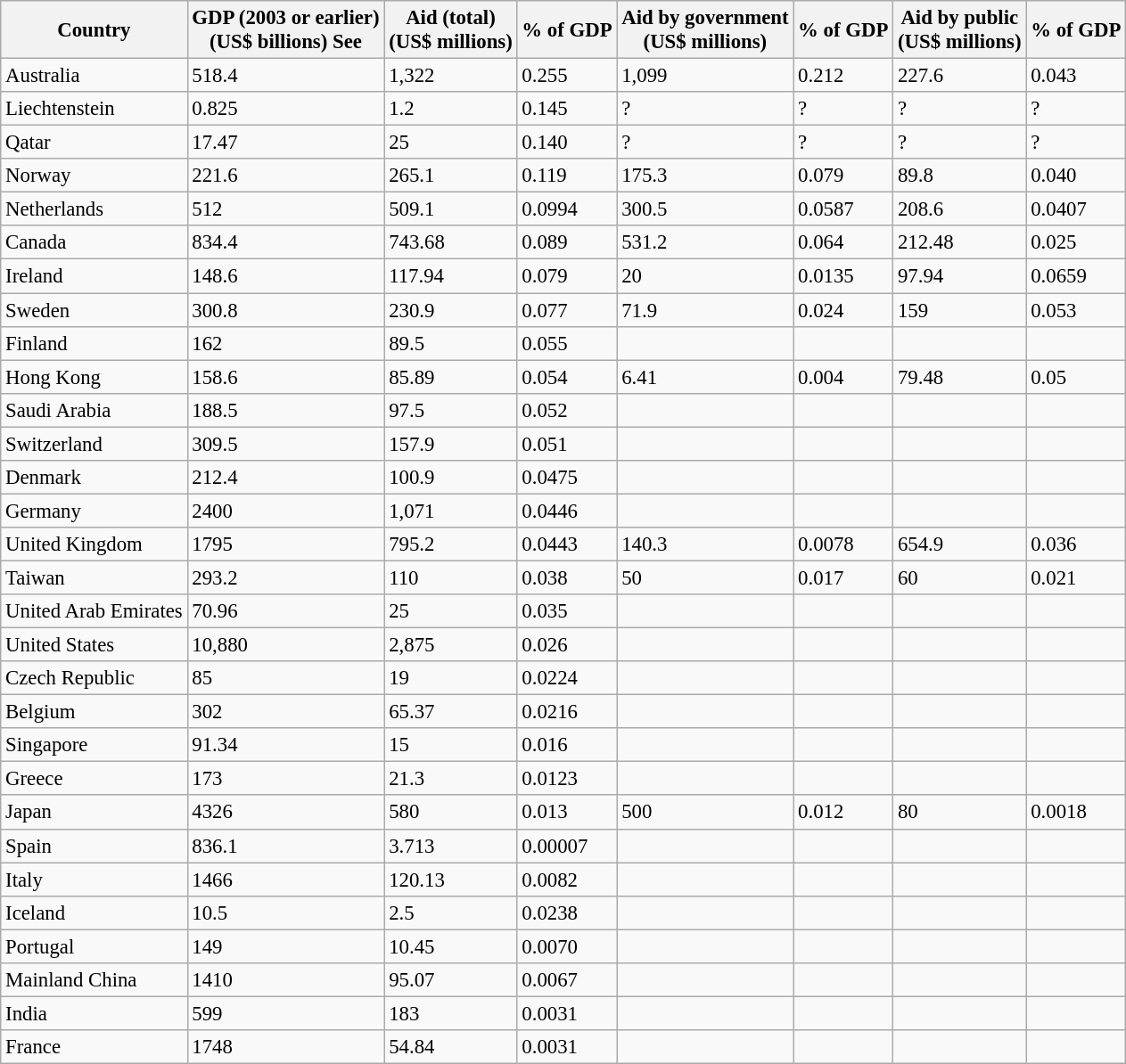<table class="wikitable" style="font-size: 95%;">
<tr style="background: #e9e9e9">
<th>Country</th>
<th>GDP (2003 or earlier)<br> (US$ billions) See</th>
<th>Aid (total)<br> (US$ millions)</th>
<th>% of GDP</th>
<th>Aid by government<br>(US$ millions)</th>
<th>% of GDP</th>
<th>Aid by public<br>(US$ millions)</th>
<th>% of GDP</th>
</tr>
<tr>
<td>Australia</td>
<td>518.4</td>
<td>1,322</td>
<td>0.255</td>
<td>1,099</td>
<td>0.212</td>
<td>227.6</td>
<td>0.043</td>
</tr>
<tr>
<td>Liechtenstein</td>
<td>0.825</td>
<td>1.2</td>
<td>0.145</td>
<td>?</td>
<td>?</td>
<td>?</td>
<td>?</td>
</tr>
<tr>
<td>Qatar</td>
<td>17.47</td>
<td>25</td>
<td>0.140</td>
<td>?</td>
<td>?</td>
<td>?</td>
<td>?</td>
</tr>
<tr>
<td>Norway</td>
<td>221.6</td>
<td>265.1</td>
<td>0.119</td>
<td>175.3</td>
<td>0.079</td>
<td>89.8</td>
<td>0.040</td>
</tr>
<tr>
<td>Netherlands</td>
<td>512</td>
<td>509.1</td>
<td>0.0994</td>
<td>300.5</td>
<td>0.0587</td>
<td>208.6</td>
<td>0.0407</td>
</tr>
<tr>
<td>Canada</td>
<td>834.4</td>
<td>743.68</td>
<td>0.089</td>
<td>531.2</td>
<td>0.064</td>
<td>212.48</td>
<td>0.025</td>
</tr>
<tr>
<td>Ireland</td>
<td>148.6</td>
<td>117.94</td>
<td>0.079</td>
<td>20</td>
<td>0.0135</td>
<td>97.94</td>
<td>0.0659</td>
</tr>
<tr>
<td>Sweden</td>
<td>300.8</td>
<td>230.9</td>
<td>0.077</td>
<td>71.9</td>
<td>0.024</td>
<td>159</td>
<td>0.053</td>
</tr>
<tr>
<td>Finland</td>
<td>162</td>
<td>89.5</td>
<td>0.055</td>
<td></td>
<td></td>
<td></td>
<td></td>
</tr>
<tr>
<td>Hong Kong</td>
<td>158.6</td>
<td>85.89</td>
<td>0.054</td>
<td>6.41</td>
<td>0.004</td>
<td>79.48</td>
<td>0.05</td>
</tr>
<tr>
<td>Saudi Arabia</td>
<td>188.5</td>
<td>97.5</td>
<td>0.052</td>
<td></td>
<td></td>
<td></td>
<td></td>
</tr>
<tr>
<td>Switzerland</td>
<td>309.5</td>
<td>157.9</td>
<td>0.051</td>
<td></td>
<td></td>
<td></td>
<td></td>
</tr>
<tr>
<td>Denmark</td>
<td>212.4</td>
<td>100.9</td>
<td>0.0475</td>
<td></td>
<td></td>
<td></td>
<td></td>
</tr>
<tr>
<td>Germany</td>
<td>2400</td>
<td>1,071</td>
<td>0.0446</td>
<td></td>
<td></td>
<td></td>
<td></td>
</tr>
<tr>
<td>United Kingdom</td>
<td>1795</td>
<td>795.2</td>
<td>0.0443</td>
<td>140.3</td>
<td>0.0078</td>
<td>654.9</td>
<td>0.036</td>
</tr>
<tr>
<td>Taiwan</td>
<td>293.2</td>
<td>110</td>
<td>0.038</td>
<td>50</td>
<td>0.017</td>
<td>60</td>
<td>0.021</td>
</tr>
<tr>
<td>United Arab Emirates</td>
<td>70.96</td>
<td>25</td>
<td>0.035</td>
<td></td>
<td></td>
<td></td>
<td></td>
</tr>
<tr>
<td>United States</td>
<td>10,880</td>
<td>2,875</td>
<td>0.026</td>
<td></td>
<td></td>
<td></td>
<td></td>
</tr>
<tr>
<td>Czech Republic</td>
<td>85</td>
<td>19</td>
<td>0.0224</td>
<td></td>
<td></td>
<td></td>
<td></td>
</tr>
<tr>
<td>Belgium</td>
<td>302</td>
<td>65.37</td>
<td>0.0216</td>
<td></td>
<td></td>
<td></td>
<td></td>
</tr>
<tr>
<td>Singapore</td>
<td>91.34</td>
<td>15</td>
<td>0.016</td>
<td></td>
<td></td>
<td></td>
<td></td>
</tr>
<tr>
<td>Greece</td>
<td>173</td>
<td>21.3</td>
<td>0.0123</td>
<td></td>
<td></td>
<td></td>
<td></td>
</tr>
<tr>
<td>Japan</td>
<td>4326</td>
<td>580</td>
<td>0.013</td>
<td>500</td>
<td>0.012</td>
<td>80</td>
<td>0.0018</td>
</tr>
<tr>
<td>Spain</td>
<td>836.1</td>
<td>3.713</td>
<td>0.00007</td>
<td></td>
<td></td>
<td></td>
<td></td>
</tr>
<tr>
<td>Italy</td>
<td>1466</td>
<td>120.13</td>
<td>0.0082</td>
<td></td>
<td></td>
<td></td>
<td></td>
</tr>
<tr>
<td>Iceland</td>
<td>10.5</td>
<td>2.5</td>
<td>0.0238</td>
<td></td>
<td></td>
<td></td>
<td></td>
</tr>
<tr>
<td>Portugal</td>
<td>149</td>
<td>10.45</td>
<td>0.0070</td>
<td></td>
<td></td>
<td></td>
<td></td>
</tr>
<tr>
<td>Mainland China</td>
<td>1410</td>
<td>95.07</td>
<td>0.0067</td>
<td></td>
<td></td>
<td></td>
<td></td>
</tr>
<tr>
<td>India</td>
<td>599</td>
<td>183</td>
<td>0.0031</td>
<td></td>
<td></td>
<td></td>
<td></td>
</tr>
<tr>
<td>France</td>
<td>1748</td>
<td>54.84</td>
<td>0.0031</td>
<td></td>
<td></td>
<td></td>
<td></td>
</tr>
</table>
